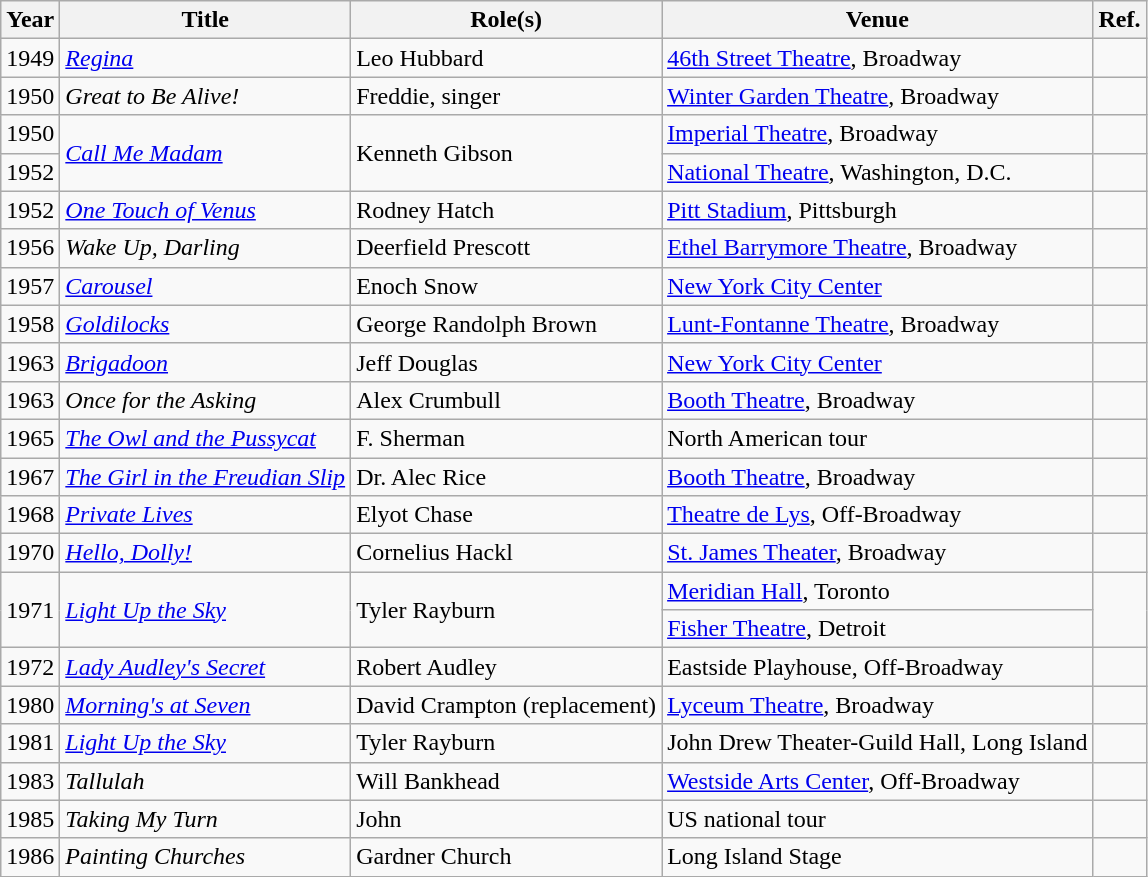<table class="wikitable">
<tr>
<th>Year</th>
<th>Title</th>
<th>Role(s)</th>
<th>Venue</th>
<th>Ref.</th>
</tr>
<tr>
<td>1949</td>
<td><em><a href='#'>Regina</a></em></td>
<td>Leo Hubbard</td>
<td><a href='#'>46th Street Theatre</a>, Broadway</td>
<td></td>
</tr>
<tr>
<td>1950</td>
<td><em>Great to Be Alive!</em></td>
<td>Freddie, singer</td>
<td><a href='#'>Winter Garden Theatre</a>, Broadway</td>
<td></td>
</tr>
<tr>
<td>1950</td>
<td rowspan=2><em><a href='#'>Call Me Madam</a></em></td>
<td rowspan=2>Kenneth Gibson</td>
<td><a href='#'>Imperial Theatre</a>, Broadway</td>
<td></td>
</tr>
<tr>
<td>1952</td>
<td><a href='#'>National Theatre</a>, Washington, D.C.</td>
<td></td>
</tr>
<tr>
<td>1952</td>
<td><em><a href='#'>One Touch of Venus</a></em></td>
<td>Rodney Hatch</td>
<td><a href='#'>Pitt Stadium</a>, Pittsburgh</td>
<td></td>
</tr>
<tr>
<td>1956</td>
<td><em>Wake Up, Darling</em></td>
<td>Deerfield Prescott</td>
<td><a href='#'>Ethel Barrymore Theatre</a>, Broadway</td>
<td></td>
</tr>
<tr>
<td>1957</td>
<td><em><a href='#'>Carousel</a></em></td>
<td>Enoch Snow</td>
<td><a href='#'>New York City Center</a></td>
<td></td>
</tr>
<tr>
<td>1958</td>
<td><em><a href='#'>Goldilocks</a></em></td>
<td>George Randolph Brown</td>
<td><a href='#'>Lunt-Fontanne Theatre</a>, Broadway</td>
<td></td>
</tr>
<tr>
<td>1963</td>
<td><em><a href='#'>Brigadoon</a></em></td>
<td>Jeff Douglas</td>
<td><a href='#'>New York City Center</a></td>
<td></td>
</tr>
<tr>
<td>1963</td>
<td><em>Once for the Asking</em></td>
<td>Alex Crumbull</td>
<td><a href='#'>Booth Theatre</a>, Broadway</td>
<td></td>
</tr>
<tr>
<td>1965</td>
<td><em><a href='#'>The Owl and the Pussycat</a></em></td>
<td>F. Sherman</td>
<td>North American tour</td>
<td></td>
</tr>
<tr>
<td>1967</td>
<td><em><a href='#'>The Girl in the Freudian Slip</a></em></td>
<td>Dr. Alec Rice</td>
<td><a href='#'>Booth Theatre</a>, Broadway</td>
<td></td>
</tr>
<tr>
<td>1968</td>
<td><em><a href='#'>Private Lives</a></em></td>
<td>Elyot Chase</td>
<td><a href='#'>Theatre de Lys</a>, Off-Broadway</td>
<td></td>
</tr>
<tr>
<td>1970</td>
<td><em><a href='#'>Hello, Dolly!</a></em></td>
<td>Cornelius Hackl</td>
<td><a href='#'>St. James Theater</a>, Broadway</td>
<td></td>
</tr>
<tr>
<td rowspan=2>1971</td>
<td rowspan=2><em><a href='#'>Light Up the Sky</a></em></td>
<td rowspan=2>Tyler Rayburn</td>
<td><a href='#'>Meridian Hall</a>, Toronto</td>
<td rowspan=2></td>
</tr>
<tr>
<td><a href='#'>Fisher Theatre</a>, Detroit</td>
</tr>
<tr>
<td>1972</td>
<td><em><a href='#'>Lady Audley's Secret</a></em></td>
<td>Robert Audley</td>
<td>Eastside Playhouse, Off-Broadway</td>
<td></td>
</tr>
<tr>
<td>1980</td>
<td><em><a href='#'>Morning's at Seven</a></em></td>
<td>David Crampton (replacement)</td>
<td><a href='#'>Lyceum Theatre</a>, Broadway</td>
<td></td>
</tr>
<tr>
<td>1981</td>
<td><em><a href='#'>Light Up the Sky</a></em></td>
<td>Tyler Rayburn</td>
<td>John Drew Theater-Guild Hall, Long Island</td>
<td></td>
</tr>
<tr>
<td>1983</td>
<td><em>Tallulah</em></td>
<td>Will Bankhead</td>
<td><a href='#'>Westside Arts Center</a>, Off-Broadway</td>
<td></td>
</tr>
<tr>
<td>1985</td>
<td><em>Taking My Turn</em></td>
<td>John</td>
<td>US national tour</td>
<td></td>
</tr>
<tr>
<td>1986</td>
<td><em>Painting Churches</em></td>
<td>Gardner Church</td>
<td>Long Island Stage</td>
<td></td>
</tr>
</table>
